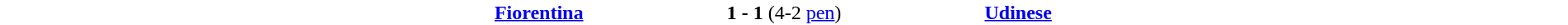<table cellspacing=0 width=100% style=background:#FFFFFF>
<tr>
<td width=22% align=right><strong> <a href='#'>Fiorentina</a></strong></td>
<td align=center width=15%><strong>1 - 1</strong> (4-2 <a href='#'>pen</a>)</td>
<td width=22%><strong> <a href='#'>Udinese</a></strong></td>
</tr>
</table>
